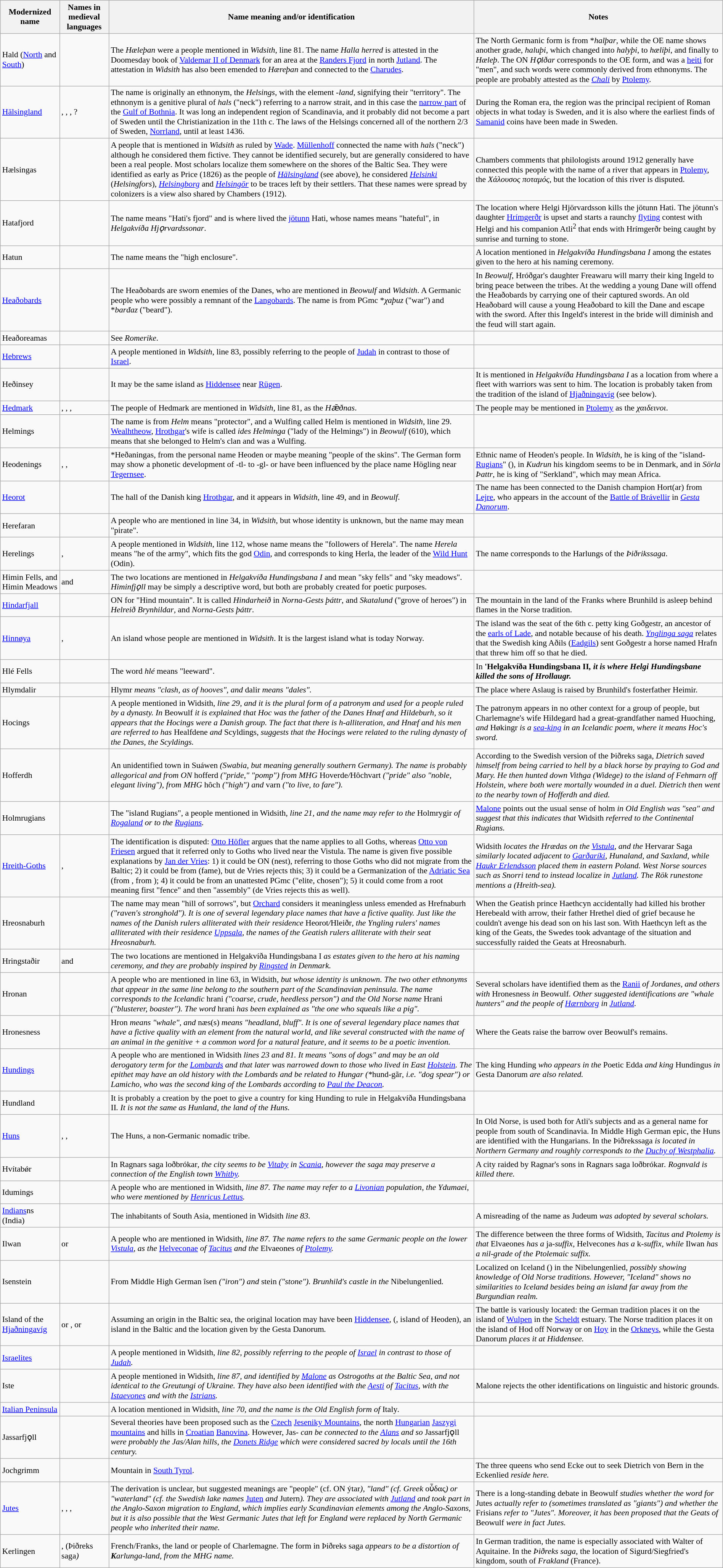<table class="wikitable sortable" style="font-size: 90%; width: 100%">
<tr>
<th>Modernized name</th>
<th>Names in medieval languages</th>
<th>Name meaning and/or identification</th>
<th>Notes</th>
</tr>
<tr>
<td>Hald (<a href='#'>North</a> and <a href='#'>South</a>)</td>
<td></td>
<td>The <em>Hæleþan</em> were a people mentioned in <em>Widsith</em>, line 81. The name <em>Halla herred</em> is attested in the Doomesday book of <a href='#'>Valdemar II of Denmark</a> for an area at the <a href='#'>Randers Fjord</a> in north <a href='#'>Jutland</a>. The attestation in <em>Widsith</em> has also been emended to <em>Hæreþan</em> and connected to the <a href='#'>Charudes</a>.</td>
<td>The North Germanic form is from *<em>halþar</em>, while the OE name shows another grade, <em>haluþi</em>, which changed into <em>halyþi</em>, to <em>hæliþi</em>, and finally to <em>Hæleþ</em>. The ON <em>Hǫlðar</em> corresponds to the OE form, and was a <a href='#'>heiti</a> for "men", and such words were commonly derived from ethnonyms. The people are probably attested as the <em><a href='#'>Chali</a></em> by <a href='#'>Ptolemy</a>.</td>
</tr>
<tr>
<td><a href='#'>Hälsingland</a></td>
<td>, , , ?</td>
<td>The name is originally an ethnonym, the <em>Helsings</em>, with the element -<em>land</em>, signifying their "territory". The ethnonym is a genitive plural of <em>hals</em> ("neck") referring to a narrow strait, and in this case the <a href='#'>narrow part</a> of the <a href='#'>Gulf of Bothnia</a>. It was long an independent region of Scandinavia, and it probably did not become a part of Sweden until the Christianization in the 11th c. The laws of the Helsings concerned all of the northern 2/3 of Sweden, <a href='#'>Norrland</a>, until at least 1436.</td>
<td>During the Roman era, the region was the principal recipient of Roman objects in what today is Sweden, and it is also where the earliest finds of <a href='#'>Samanid</a> coins have been made in Sweden.</td>
</tr>
<tr>
<td>Hælsingas</td>
<td></td>
<td>A people that is mentioned in <em>Widsith</em> as ruled by <a href='#'>Wade</a>. <a href='#'>Müllenhoff</a> connected the name with <em>hals</em> ("neck") although he considered them fictive. They cannot be identified securely, but are generally considered to have been a real people. Most scholars localize them somewhere on the shores of the Baltic Sea. They were identified as early as Price (1826) as the people of <em><a href='#'>Hälsingland</a></em> (see above), he considered <em><a href='#'>Helsinki</a></em> (<em>Helsingfors</em>), <em><a href='#'>Helsingborg</a></em> and <em><a href='#'>Helsingör</a></em> to be traces left by their settlers. That these names were spread by colonizers is a view also shared by Chambers (1912).</td>
<td>Chambers comments that philologists around 1912 generally have connected this people with the name of a river that appears in <a href='#'>Ptolemy</a>, the <em>Χάλουσος ποταμός</em>, but the location of this river is disputed.</td>
</tr>
<tr>
<td>Hatafjord</td>
<td></td>
<td>The name means "Hati's fjord" and is where lived the <a href='#'>jötunn</a> Hati, whose names means "hateful", in <em>Helgakvíða Hjǫrvardssonar</em>.</td>
<td>The location where Helgi Hjörvardsson kills the jötunn Hati. The jötunn's daughter <a href='#'>Hrímgerðr</a> is upset and starts a raunchy <a href='#'>flyting</a> contest with Helgi and his companion Atli<sup>2</sup> that ends with Hrímgerðr being caught by sunrise and turning to stone.</td>
</tr>
<tr>
<td>Hatun</td>
<td></td>
<td>The name means the "high enclosure".</td>
<td>A location mentioned in <em>Helgakvíða Hundingsbana I</em> among the estates given to the hero at his naming ceremony.</td>
</tr>
<tr>
<td><a href='#'>Heaðobards</a></td>
<td></td>
<td>The Heaðobards are sworn enemies of the Danes, who are mentioned in <em>Beowulf</em> and <em>Widsith</em>. A Germanic people who were possibly a remnant of the <a href='#'>Langobards</a>. The name is from PGmc *<em>χaþuz</em> ("war") and *<em>barđaz</em> ("beard").</td>
<td>In <em>Beowulf</em>, Hróðgar's daughter Freawaru will marry their king Ingeld to bring peace between the tribes. At the wedding a young Dane will offend the Heaðobards by carrying one of their captured swords. An old Heaðobard will cause a young Heaðobard to kill the Dane and escape with the sword. After this Ingeld's interest in the bride will diminish and the feud will start again.</td>
</tr>
<tr>
<td>Heaðoreamas</td>
<td></td>
<td>See <em>Romerike</em>.</td>
<td></td>
</tr>
<tr>
<td><a href='#'>Hebrews</a></td>
<td></td>
<td>A people mentioned in <em>Widsith</em>, line 83, possibly referring to the people of <a href='#'>Judah</a> in contrast to those of <a href='#'>Israel</a>.</td>
<td></td>
</tr>
<tr>
<td>Heðinsey</td>
<td></td>
<td>It may be the same island as <a href='#'>Hiddensee</a> near <a href='#'>Rügen</a>.</td>
<td>It is mentioned in <em>Helgakvíða Hundingsbana I</em> as a location from where a fleet with warriors was sent to him. The location is probably taken from the tradition of the island of <a href='#'>Hjaðningavíg</a> (see below).</td>
</tr>
<tr>
<td><a href='#'>Hedmark</a></td>
<td>, , , </td>
<td>The people of Hedmark are mentioned in <em>Widsith</em>, line 81, as the <em>Hǣðnas</em>.</td>
<td>The people may be mentioned in <a href='#'>Ptolemy</a> as the <em>χαιδεινοι</em>.</td>
</tr>
<tr>
<td>Helmings</td>
<td></td>
<td>The name is from <em>Helm</em> means "protector", and a Wulfing called Helm is mentioned in <em>Widsith</em>, line 29. <a href='#'>Wealhtheow</a>, <a href='#'>Hrothgar</a>'s wife is called <em>ides Helminga</em> ("lady of the Helmings") in <em>Beowulf</em> (610), which means that she belonged to Helm's clan and was a Wulfing.</td>
<td></td>
</tr>
<tr>
<td>Heodenings</td>
<td>, , </td>
<td>*Heðaningas, from the personal name Heoden or maybe meaning "people of the skins". The German form may show a phonetic development of -tl- to -gl- or have been influenced by the place name Högling near <a href='#'>Tegernsee</a>.</td>
<td>Ethnic name of Heoden's people. In <em>Widsith</em>, he is king of the "island-<a href='#'>Rugians</a>" (), in <em>Kudrun</em> his kingdom seems to be in Denmark, and in <em>Sörla Þattr</em>, he is king of "Serkland", which may mean Africa.</td>
</tr>
<tr>
<td><a href='#'>Heorot</a></td>
<td></td>
<td>The hall of the Danish king <a href='#'>Hrothgar</a>, and it appears in <em>Widsith</em>, line 49, and in <em>Beowulf</em>.</td>
<td>The name has been connected to the Danish champion Hort(ar) from <a href='#'>Lejre</a>, who appears in the account of the <a href='#'>Battle of Brávellir</a> in <em><a href='#'>Gesta Danorum</a></em>.</td>
</tr>
<tr>
<td>Herefaran</td>
<td></td>
<td>A people who are mentioned in line 34, in <em>Widsith</em>, but whose identity is unknown, but the name may mean "pirate".</td>
<td></td>
</tr>
<tr>
<td>Herelings</td>
<td>, </td>
<td>A people mentioned in <em>Widsith</em>, line 112, whose name means the "followers of Herela". The name <em>Herela</em> means "he of the army", which fits the god <a href='#'>Odin</a>, and corresponds to king Herla, the leader of the <a href='#'>Wild Hunt</a> (Odin).</td>
<td>The name corresponds to the Harlungs of the <em>Þiðrikssaga</em>.</td>
</tr>
<tr>
<td>Himin Fells, and Himin Meadows</td>
<td> and </td>
<td>The two locations are mentioned in <em>Helgakvíða Hundingsbana I</em> and mean "sky fells" and "sky meadows". <em>Himinfjǫll</em> may be simply a descriptive word, but both are probably created for poetic purposes.</td>
<td></td>
</tr>
<tr>
<td><a href='#'>Hindarfjall</a></td>
<td></td>
<td>ON for "Hind mountain". It is called <em>Hindarheið</em> in <em>Norna-Gests þáttr</em>, and  <em>Skatalund</em> ("grove of heroes") in <em>Helreið Brynhildar</em>, and <em>Norna-Gests þáttr</em>.</td>
<td>The mountain in the land of the Franks where Brunhild is asleep behind flames in the Norse tradition.</td>
</tr>
<tr>
<td><a href='#'>Hinnøya</a></td>
<td>, </td>
<td>An island whose people are mentioned in <em>Widsith</em>. It is the largest island what is today Norway.</td>
<td>The island was the seat of the 6th c. petty king Goðgestr, an ancestor of the <a href='#'>earls of Lade</a>, and notable because of his death. <em><a href='#'>Ynglinga saga</a></em> relates that the Swedish king Aðils (<a href='#'>Eadgils</a>) sent Goðgestr a horse named Hrafn that threw him off so that he died.</td>
</tr>
<tr>
<td>Hlé Fells</td>
<td></td>
<td>The word <em>hlé</em> means "leeward".</td>
<td>In <strong>'Helgakvíða Hundingsbana II<em>, it is where Helgi Hundingsbane killed the sons of Hrollaugr.</td>
</tr>
<tr>
<td>Hlymdalir</td>
<td></td>
<td></em>Hlymr<em> means "clash, as of hooves", and </em>dalir<em> means "dales".</td>
<td>The place where Aslaug is raised by Brunhild's fosterfather Heimir.</td>
</tr>
<tr>
<td>Hocings</td>
<td></td>
<td>A people mentioned in </em>Widsith<em>, line 29, and it is the plural form of a patronym and used for a people ruled by a dynasty. In </em>Beowulf<em> it is explained that Hoc was the father of the Danes Hnæf and Hildeburh, so it appears that the Hocings were a Danish group. The fact that there is h-alliteration, and Hnæf and his men are referred to has </em>Healfdene<em> and </em>Scyldings<em>, suggests that the Hocings were related to the ruling dynasty of the Danes, the Scyldings.</td>
<td>The patronym appears in no other context for a group of people, but Charlemagne's wife Hildegard had a great-grandfather named </em>Huoching<em>, and </em>Høkingr<em> is a <a href='#'>sea-king</a> in an Icelandic poem, where it means Hoc's sword.</td>
</tr>
<tr>
<td>Hofferdh</td>
<td></td>
<td>An unidentified town in </em>Suáwen<em> (Swabia, but meaning generally southern Germany). The name is probably allegorical and from ON </em>hofferd<em> ("pride," "pomp") from MHG </em>Hoverde<em>/</em>Hôchvart<em> ("pride" also "noble, elegant living"), from MHG </em>hôch<em> ("high") and </em>varn<em> ("to live, to fare").</td>
<td>According to the Swedish version of the </em>Þiðreks saga<em>, Dietrich saved himself from being carried to hell by a black horse by praying to God and Mary. He then hunted down Vithga (Widege) to the island of Fehmarn off Holstein, where both were mortally wounded in a duel. Dietrich then went to the nearby town of Hofferdh and died.</td>
</tr>
<tr>
<td>Holmrugians</td>
<td></td>
<td>The "island Rugians", a people mentioned in </em>Widsith<em>, line 21, and the name may refer to the </em>Holmrygir<em> of <a href='#'>Rogaland</a> or to the <a href='#'>Rugians</a>.</td>
<td><a href='#'>Malone</a> points out the usual sense of </em>holm<em> in Old English was "sea" and suggest that this indicates that </em>Widsith<em> referred to the Continental Rugians.</td>
</tr>
<tr>
<td><a href='#'>Hreith-Goths</a></td>
<td>, </td>
<td>The identification is disputed: <a href='#'>Otto Höfler</a> argues that the name applies to all Goths, whereas <a href='#'>Otto von Friesen</a> argued that it referred only to Goths who lived near the Vistula. The name is given five possible explanations by <a href='#'>Jan der Vries</a>: 1) it could be ON  (nest), referring to those Goths who did not migrate from the Baltic; 2) it could be from  (fame), but de Vries rejects this; 3) it could be a Germanization of the <a href='#'>Adriatic Sea</a> (from , from ); 4) it could be from an unattested PGmc  ("elite, chosen"); 5) it could come from a root  meaning first "fence" and then "assembly" (de Vries rejects this as well).</td>
<td></em>Widsith<em> locates the Hrædas on the <a href='#'>Vistula</a>, and the </em>Hervarar Saga<em> similarly located  adjacent to <a href='#'>Garðaríki</a>, Hunaland, and Saxland, while <a href='#'>Haukr Erlendsson</a> placed them in eastern Poland. West Norse sources such as Snorri tend to instead localize  in <a href='#'>Jutland</a>. The Rök runestone mentions a  (Hreith-sea).</td>
</tr>
<tr>
<td>Hreosnaburh</td>
<td></td>
<td>The name may mean "hill of sorrows", but <a href='#'>Orchard</a> considers it meaningless unless emended as </em>Hrefnaburh<em> ("raven's stronghold"). It is one of several legendary place names that have a fictive quality. Just like the names of the Danish rulers alliterated with their residence </em>Heorot<em>/</em>Hleiðr<em>, the Yngling rulers' names alliterated with their residence <a href='#'>Uppsala</a>,  the names of the Geatish rulers alliterate with their seat Hreosnaburh.</td>
<td>When the Geatish prince Haethcyn accidentally had killed his brother Herebeald with arrow, their father Hrethel died of grief because he couldn't avenge his dead son on his last son. With Haethcyn left as the king of the Geats, the Swedes took advantage of the situation and successfully raided the Geats at Hreosnaburh.</td>
</tr>
<tr>
<td>Hringstaðir</td>
<td> and </td>
<td>The two locations are mentioned in </em>Helgakvíða Hundingsbana I<em> as estates given to the hero at his naming ceremony, and they are probably inspired by <a href='#'>Ringsted</a> in Denmark.</td>
<td></td>
</tr>
<tr>
<td>Hronan</td>
<td></td>
<td>A people who are mentioned in line 63, in </em>Widsith<em>, but whose identity is unknown. The two other ethnonyms that appear in the same line belong to the southern part of the Scandinavian peninsula. The name corresponds to the Icelandic </em>hrani<em> ("coarse, crude, heedless person") and the Old Norse name </em>Hrani<em> ("blusterer, boaster"). The word </em>hrani<em> has been explained as "the one who squeals like a pig".</td>
<td>Several scholars have identified them as the </em><a href='#'>Ranii</a><em> of Jordanes, and others with </em>Hronesness<em> in </em>Beowulf<em>. Other suggested identifications are "whale hunters" and the people of <a href='#'>Hærnborg</a> in <a href='#'>Jutland</a>.</td>
</tr>
<tr>
<td>Hronesness</td>
<td></td>
<td></em>Hron<em> means "whale", and </em>næs(s)<em> means "headland, bluff". It is one of several legendary place names that have a fictive quality with an element from the natural world, and like several constructed with the name of an animal in the genitive + a common word for a natural feature, and it seems to be a poetic invention.</td>
<td>Where the Geats raise the barrow over Beowulf's remains.</td>
</tr>
<tr>
<td><a href='#'>Hundings</a></td>
<td></td>
<td>A people who are mentioned in </em>Widsith<em> lines 23 and 81. It means "sons of dogs" and may be an old derogatory term for the <a href='#'>Lombards</a> and that later was narrowed down to those who lived in East <a href='#'>Holstein</a>. The epithet may have an old history with the Lombards and be related to Hungar (*</em>hund-gãr<em>, i.e. "dog spear") or Lamicho, who was the second king of the Lombards according to <a href='#'>Paul the Deacon</a>.</td>
<td>The king </em>Hunding<em> who appears in the </em>Poetic Edda<em> and king </em>Hundingus<em> in </em>Gesta Danorum<em> are also related.</td>
</tr>
<tr>
<td>Hundland</td>
<td></td>
<td>It is probably a creation by the poet to give a country for king Hunding to rule in  </em>Helgakvíða Hundingsbana II<em>. It is not the same as Hunland, the land of the Huns.</td>
<td></td>
</tr>
<tr>
<td><a href='#'>Huns</a></td>
<td>, , </td>
<td>The Huns, a non-Germanic nomadic tribe.</td>
<td>In Old Norse,  is used both for Atli's subjects and as a general name for people from south of Scandinavia. In Middle High German epic, the Huns are identified with the Hungarians. In the </em>Þiðrekssaga<em>  is located in Northern Germany and roughly corresponds to the <a href='#'>Duchy of Westphalia</a>.</td>
</tr>
<tr>
<td>Hvítabǿr</td>
<td></td>
<td>In </em>Ragnars saga loðbrókar<em>, the city seems to be <a href='#'>Vitaby</a> in <a href='#'>Scania</a>, however the saga may preserve a connection of the English town <a href='#'>Whitby</a>.</td>
<td>A city raided by Ragnar's sons in </em>Ragnars saga loðbrókar<em>. Rognvald is killed there.</td>
</tr>
<tr>
<td>Idumings</td>
<td></td>
<td>A people who are mentioned in </em>Widsith<em>, line 87. The name may refer to a <a href='#'>Livonian</a> population, the Ydumaei, who were mentioned by <a href='#'>Henricus Lettus</a>.</td>
<td></td>
</tr>
<tr>
<td><a href='#'>Indians</a>ns (India)</td>
<td></td>
<td>The inhabitants of South Asia, mentioned in </em>Widsith<em> line 83.</td>
<td>A misreading of the name as </em>Judeum<em> was adopted by several scholars.</td>
</tr>
<tr>
<td>Ilwan</td>
<td> or </td>
<td>A people who are mentioned in </em>Widsith<em>, line 87. The name refers to the same Germanic people on the lower <a href='#'>Vistula</a>, as the </em><a href='#'>Helveconae</a><em> of <a href='#'>Tacitus</a> and the </em>Elvaeones<em> of <a href='#'>Ptolemy</a>.</td>
<td>The difference between the three forms of </em>Widsith<em>, Tacitus and Ptolemy is that </em>Elvaeones<em> has a </em>ja<em>-suffix, </em>Helvecones<em> has a </em>k<em>-suffix, while </em>Ilwan<em> has a nil-grade of the Ptolemaic suffix.</td>
</tr>
<tr>
<td>Isenstein</td>
<td></td>
<td>From Middle High German </em>îsen<em> ("iron") and </em>stein<em> ("stone"). Brunhild's castle in the </em>Nibelungenlied<em>.</td>
<td>Localized on Iceland () in the </em>Nibelungenlied<em>, possibly showing knowledge of Old Norse traditions. However, "Iceland" shows no similarities to Iceland besides being an island far away from the Burgundian realm.</td>
</tr>
<tr>
<td>Island of the <a href='#'>Hjaðningavíg</a></td>
<td> or ,  or </td>
<td>Assuming an origin in the Baltic sea, the original location may have been <a href='#'>Hiddensee</a>, (, island of Heoden), an island in the Baltic and the location given by the </em>Gesta Danorum<em>.</td>
<td>The battle is variously located: the German tradition places it on the island of <a href='#'>Wulpen</a> in the <a href='#'>Scheldt</a> estuary. The Norse tradition places it on the island of Hod off Norway or on <a href='#'>Hoy</a> in the <a href='#'>Orkneys</a>, while the </em>Gesta Danorum<em> places it at Hiddensee.</td>
</tr>
<tr>
<td><a href='#'>Israelites</a></td>
<td></td>
<td>A people mentioned in </em>Widsith<em>, line 82, possibly referring to the people of <a href='#'>Israel</a> in contrast to those of <a href='#'>Judah</a>.</td>
<td></td>
</tr>
<tr>
<td>Iste</td>
<td></td>
<td>A people mentioned in </em>Widsith<em>, line 87, and identified by <a href='#'>Malone</a> as Ostrogoths at the Baltic Sea, and not identical to the Greutungi of Ukraine. They have also been identified with the <a href='#'>Aesti</a> of <a href='#'>Tacitus</a>, with the <a href='#'>Istaevones</a> and with the <a href='#'>Istrians</a>.</td>
<td>Malone rejects the other identifications on linguistic and historic grounds.</td>
</tr>
<tr>
<td><a href='#'>Italian Peninsula</a></td>
<td></td>
<td>A location mentioned in </em>Widsith<em>, line 70, and the name is the Old English form of </em>Italy<em>.</td>
<td></td>
</tr>
<tr>
<td>Jassarfjǫll</td>
<td></td>
<td>Several theories have been proposed such as the <a href='#'>Czech</a> <a href='#'>Jeseniky Mountains</a>, the north <a href='#'>Hungarian</a> <a href='#'>Jaszygi mountains</a> and hills in <a href='#'>Croatian</a> <a href='#'>Banovina</a>. However, </em>Jas<em>- can be connected to the <a href='#'>Alans</a> and so </em>Jassarfjǫll<em> were probably the Jas/Alan hills, the <a href='#'>Donets Ridge</a> which were considered sacred by locals until the 16th century.</td>
<td></td>
</tr>
<tr>
<td>Jochgrimm</td>
<td></td>
<td>Mountain in <a href='#'>South Tyrol</a>.</td>
<td>The three queens who send Ecke out to seek Dietrich von Bern in the </em>Eckenlied<em> reside here.</td>
</tr>
<tr>
<td><a href='#'>Jutes</a></td>
<td>, ,  , </td>
<td>The derivation is unclear, but suggested meanings are "people" (cf. ON </em>ýtar<em>), "land" (cf. Greek </em>οὖδας<em>) or "waterland" (cf. the Swedish lake names </em><a href='#'>Juten</a><em> and </em>Jutern<em>). They are associated with <a href='#'>Jutland</a> and took part in the Anglo-Saxon migration to England, which implies early Scandinavian elements among the Anglo-Saxons, but it is also possible that the West Germanic Jutes that left for England were replaced by North Germanic people who inherited their name.</td>
<td>There is a long-standing debate in </em>Beowulf<em> studies whether the word for </em>Jutes<em> actually refer to  (sometimes translated as "giants") and whether the </em>Frisians<em> refer to "Jutes". Moreover, it has been proposed that the Geats of </em>Beowulf<em> were in fact Jutes.</td>
</tr>
<tr>
<td>Kerlingen</td>
<td>,  (</em>Þiðreks saga<em>)</td>
<td>French/Franks, the land or people of Charlemagne. The form in </em>Þiðreks saga<em> appears to be a distortion of <strong><em>K</strong>arlunga-land</em>, from the MHG name.</td>
<td>In German tradition, the name is especially associated with Walter of Aquitaine. In the <em>Þiðreks saga</em>, the location of Sigurd/Siegfried's kingdom, south of <em>Frakland</em> (France).</td>
</tr>
</table>
